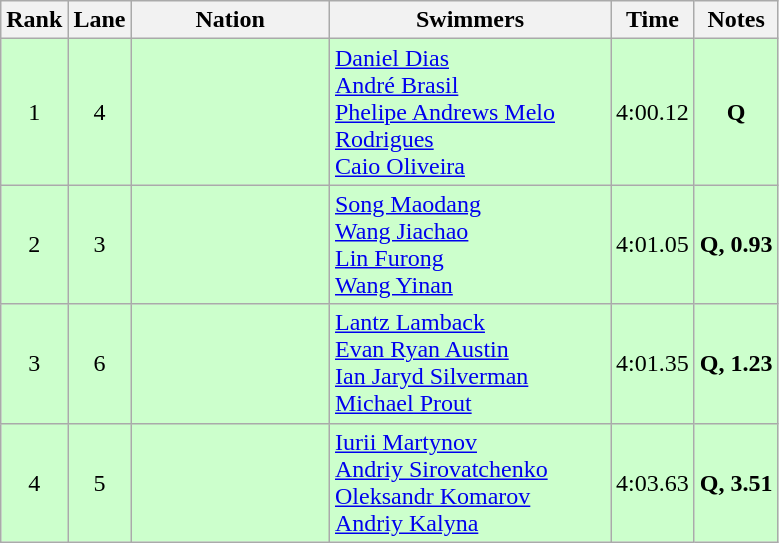<table class="wikitable sortable" style="text-align:center">
<tr>
<th>Rank</th>
<th>Lane</th>
<th style="width:125px">Nation</th>
<th Class="unsortable" style="width:180px">Swimmers</th>
<th>Time</th>
<th>Notes</th>
</tr>
<tr style="background:#cfc;">
<td>1</td>
<td>4</td>
<td style="text-align:left"></td>
<td style="text-align:left"><a href='#'>Daniel Dias</a><br> <a href='#'>André Brasil</a><br> <a href='#'>Phelipe Andrews Melo Rodrigues</a><br> <a href='#'>Caio Oliveira</a></td>
<td>4:00.12</td>
<td><strong>Q</strong></td>
</tr>
<tr style="background:#cfc;">
<td>2</td>
<td>3</td>
<td style="text-align:left"></td>
<td style="text-align:left"><a href='#'>Song Maodang</a><br> <a href='#'>Wang Jiachao</a><br> <a href='#'>Lin Furong</a><br> <a href='#'>Wang Yinan</a></td>
<td>4:01.05</td>
<td><strong>Q, 0.93</strong></td>
</tr>
<tr style="background:#cfc;">
<td>3</td>
<td>6</td>
<td style="text-align:left"></td>
<td style="text-align:left"><a href='#'>Lantz Lamback</a><br> <a href='#'>Evan Ryan Austin</a><br> <a href='#'>Ian Jaryd Silverman</a><br> <a href='#'>Michael Prout</a></td>
<td>4:01.35</td>
<td><strong>Q, 1.23</strong></td>
</tr>
<tr style="background:#cfc;">
<td>4</td>
<td>5</td>
<td style="text-align:left"></td>
<td style="text-align:left"><a href='#'>Iurii Martynov</a><br> <a href='#'>Andriy Sirovatchenko</a><br> <a href='#'>Oleksandr Komarov</a><br> <a href='#'>Andriy Kalyna</a></td>
<td>4:03.63</td>
<td><strong>Q, 3.51</strong></td>
</tr>
</table>
